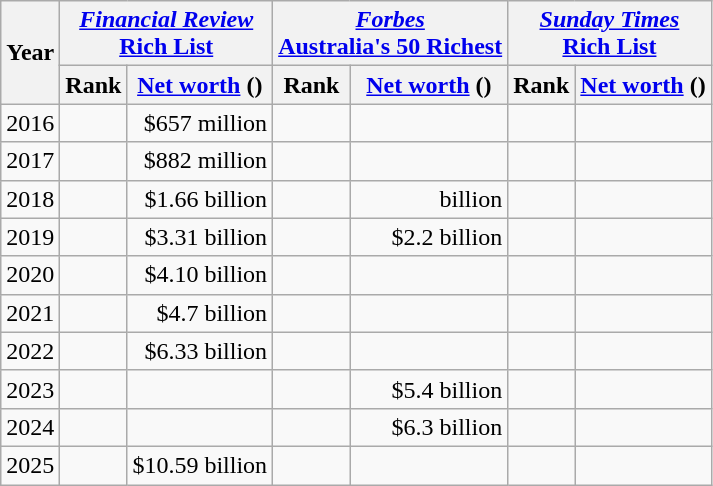<table class="wikitable">
<tr>
<th rowspan=2>Year</th>
<th colspan=2><em><a href='#'>Financial Review</a></em><br><a href='#'>Rich List</a></th>
<th colspan=2><em><a href='#'>Forbes</a></em><br><a href='#'>Australia's 50 Richest</a></th>
<th colspan=2><em><a href='#'>Sunday Times</a></em><br><a href='#'>Rich List</a></th>
</tr>
<tr>
<th>Rank</th>
<th><a href='#'>Net worth</a> ()</th>
<th>Rank</th>
<th><a href='#'>Net worth</a> ()</th>
<th>Rank</th>
<th><a href='#'>Net worth</a> ()</th>
</tr>
<tr>
<td>2016</td>
<td align="center"> </td>
<td align="right">$657 million </td>
<td align="center"></td>
<td align="right"></td>
<td align="center"></td>
<td align="right"></td>
</tr>
<tr>
<td>2017</td>
<td align="center"> </td>
<td align="right">$882 million </td>
<td align="center"></td>
<td align="right"></td>
<td align="center"></td>
<td align="right"></td>
</tr>
<tr>
<td>2018</td>
<td align="center"> </td>
<td align="right">$1.66 billion </td>
<td align="center"> </td>
<td align="right"> billion </td>
<td align="center"></td>
<td align="right"></td>
</tr>
<tr>
<td>2019</td>
<td align="center"> </td>
<td align="right">$3.31 billion </td>
<td align="center"> </td>
<td align="right">$2.2 billion </td>
<td align="center"></td>
<td align="right"></td>
</tr>
<tr>
<td>2020</td>
<td align="center"></td>
<td align="right">$4.10 billion </td>
<td align="center"></td>
<td align="right"></td>
<td align="center"></td>
<td align="right"></td>
</tr>
<tr>
<td>2021</td>
<td align="center"></td>
<td align="right">$4.7 billion </td>
<td align="center"></td>
<td align="right"></td>
<td align="center"></td>
<td align="right"></td>
</tr>
<tr>
<td>2022</td>
<td align="center"></td>
<td align="right">$6.33 billion </td>
<td align="center"></td>
<td align="right"></td>
<td align="center"></td>
<td align="right"></td>
</tr>
<tr>
<td>2023</td>
<td align="center"></td>
<td align="right"></td>
<td align="center"></td>
<td align="right">$5.4 billion </td>
<td align="center"></td>
<td align="right"></td>
</tr>
<tr>
<td>2024</td>
<td align="center"></td>
<td align="right"></td>
<td align="center"></td>
<td align="right">$6.3 billion </td>
<td align="center"></td>
<td align="right"></td>
</tr>
<tr>
<td>2025</td>
<td align="center"> </td>
<td align="right">$10.59 billion </td>
<td align="center"> </td>
<td align="right"></td>
<td align="center"></td>
<td align="right"></td>
</tr>
</table>
